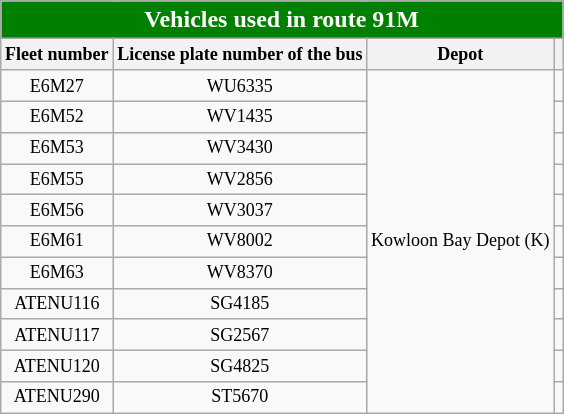<table class = "wikitable" style = "text-align:center; font-size:12px;">
<tr>
<th colspan = "4" style = "background:green; color:white; font-size:16px">Vehicles used in route 91M</th>
</tr>
<tr>
<th>Fleet number</th>
<th>License plate number of the bus</th>
<th>Depot</th>
<th></th>
</tr>
<tr>
<td>E6M27</td>
<td>WU6335</td>
<td rowspan = "11">Kowloon Bay Depot (K)</td>
</tr>
<tr>
<td>E6M52</td>
<td>WV1435</td>
<td></td>
</tr>
<tr>
<td>E6M53</td>
<td>WV3430</td>
<td></td>
</tr>
<tr>
<td>E6M55</td>
<td>WV2856</td>
<td></td>
</tr>
<tr>
<td>E6M56</td>
<td>WV3037</td>
<td></td>
</tr>
<tr>
<td>E6M61</td>
<td>WV8002</td>
<td></td>
</tr>
<tr>
<td>E6M63</td>
<td>WV8370</td>
<td></td>
</tr>
<tr>
<td>ATENU116</td>
<td>SG4185</td>
<td></td>
</tr>
<tr>
<td>ATENU117</td>
<td>SG2567</td>
<td></td>
</tr>
<tr>
<td>ATENU120</td>
<td>SG4825</td>
<td></td>
</tr>
<tr>
<td>ATENU290</td>
<td>ST5670</td>
<td></td>
</tr>
</table>
